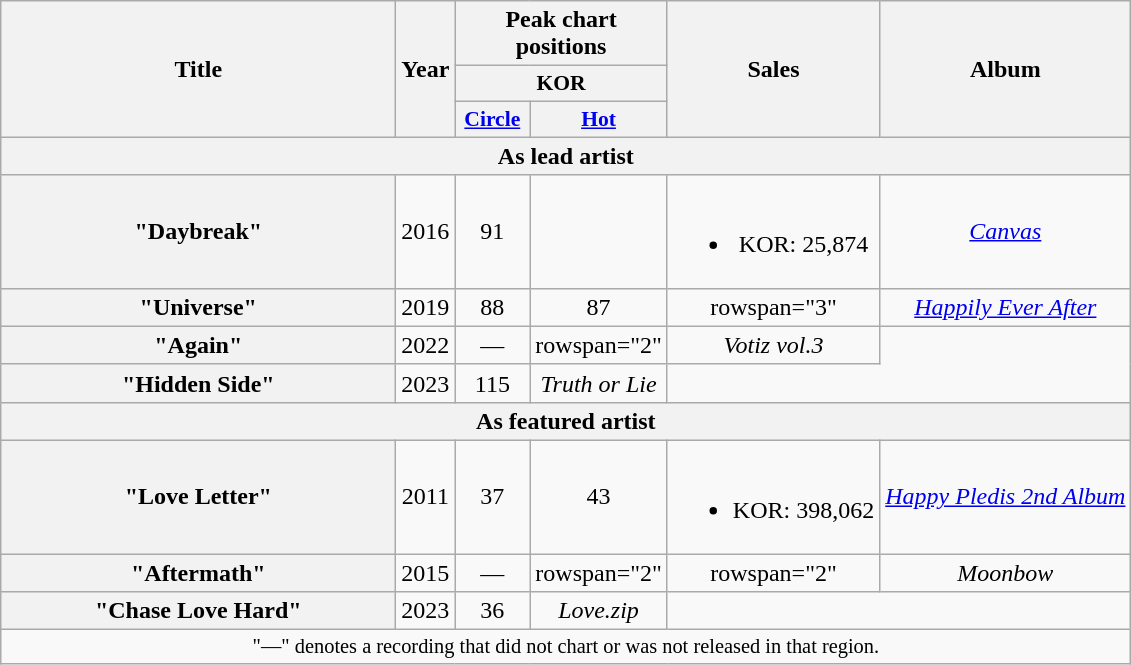<table class="wikitable plainrowheaders" style="text-align:center;">
<tr>
<th scope="col" rowspan="3" style="width:16em;">Title</th>
<th scope="col" rowspan="3">Year</th>
<th scope="col" colspan="2">Peak chart<br>positions</th>
<th scope="col" rowspan="3">Sales</th>
<th scope="col" rowspan="3">Album</th>
</tr>
<tr>
<th scope="col" colspan="2" style="font-size:90%">KOR</th>
</tr>
<tr>
<th scope="col" style="width:3em;font-size:90%;"><a href='#'>Circle</a><br></th>
<th scope="col" style="width:3em;font-size:90%;"><a href='#'>Hot</a><br></th>
</tr>
<tr>
<th colspan="6">As lead artist</th>
</tr>
<tr>
<th scope="row">"Daybreak"<br></th>
<td>2016</td>
<td>91</td>
<td></td>
<td><br><ul><li>KOR: 25,874</li></ul></td>
<td><em><a href='#'>Canvas</a></em></td>
</tr>
<tr>
<th scope="row">"Universe" </th>
<td>2019</td>
<td>88</td>
<td>87</td>
<td>rowspan="3" </td>
<td><em><a href='#'>Happily Ever After</a></em></td>
</tr>
<tr>
<th scope="row">"Again" </th>
<td>2022</td>
<td>—</td>
<td>rowspan="2" </td>
<td><em>Votiz vol.3</em></td>
</tr>
<tr>
<th scope="row">"Hidden Side"</th>
<td>2023</td>
<td>115</td>
<td><em>Truth or Lie</em></td>
</tr>
<tr>
<th colspan="6">As featured artist</th>
</tr>
<tr>
<th scope="row">"Love Letter"<br></th>
<td>2011</td>
<td>37</td>
<td>43</td>
<td><br><ul><li>KOR: 398,062</li></ul></td>
<td><em><a href='#'>Happy Pledis 2nd Album</a></em></td>
</tr>
<tr>
<th scope="row">"Aftermath" <br></th>
<td>2015</td>
<td>—</td>
<td>rowspan="2" </td>
<td>rowspan="2" </td>
<td><em>Moonbow</em></td>
</tr>
<tr>
<th scope="row">"Chase Love Hard"<br></th>
<td>2023</td>
<td>36</td>
<td><em>Love.zip</em></td>
</tr>
<tr>
<td colspan="6" style="font-size:85%">"—" denotes a recording that did not chart or was not released in that region.</td>
</tr>
</table>
